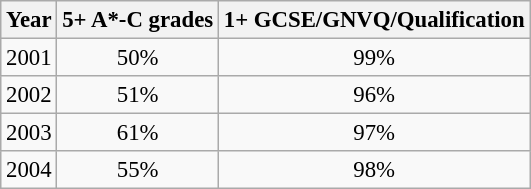<table class="wikitable" style="font-size:95%;">
<tr>
<th>Year</th>
<th>5+ A*-C grades</th>
<th>1+ GCSE/GNVQ/Qualification</th>
</tr>
<tr>
<td align="center">2001</td>
<td align="center">50%</td>
<td align="center">99%</td>
</tr>
<tr>
<td align="center">2002</td>
<td align="center">51%</td>
<td align="center">96%</td>
</tr>
<tr>
<td align="center">2003</td>
<td align="center">61%</td>
<td align="center">97%</td>
</tr>
<tr>
<td align="center">2004</td>
<td align="center">55%</td>
<td align="center">98%</td>
</tr>
</table>
